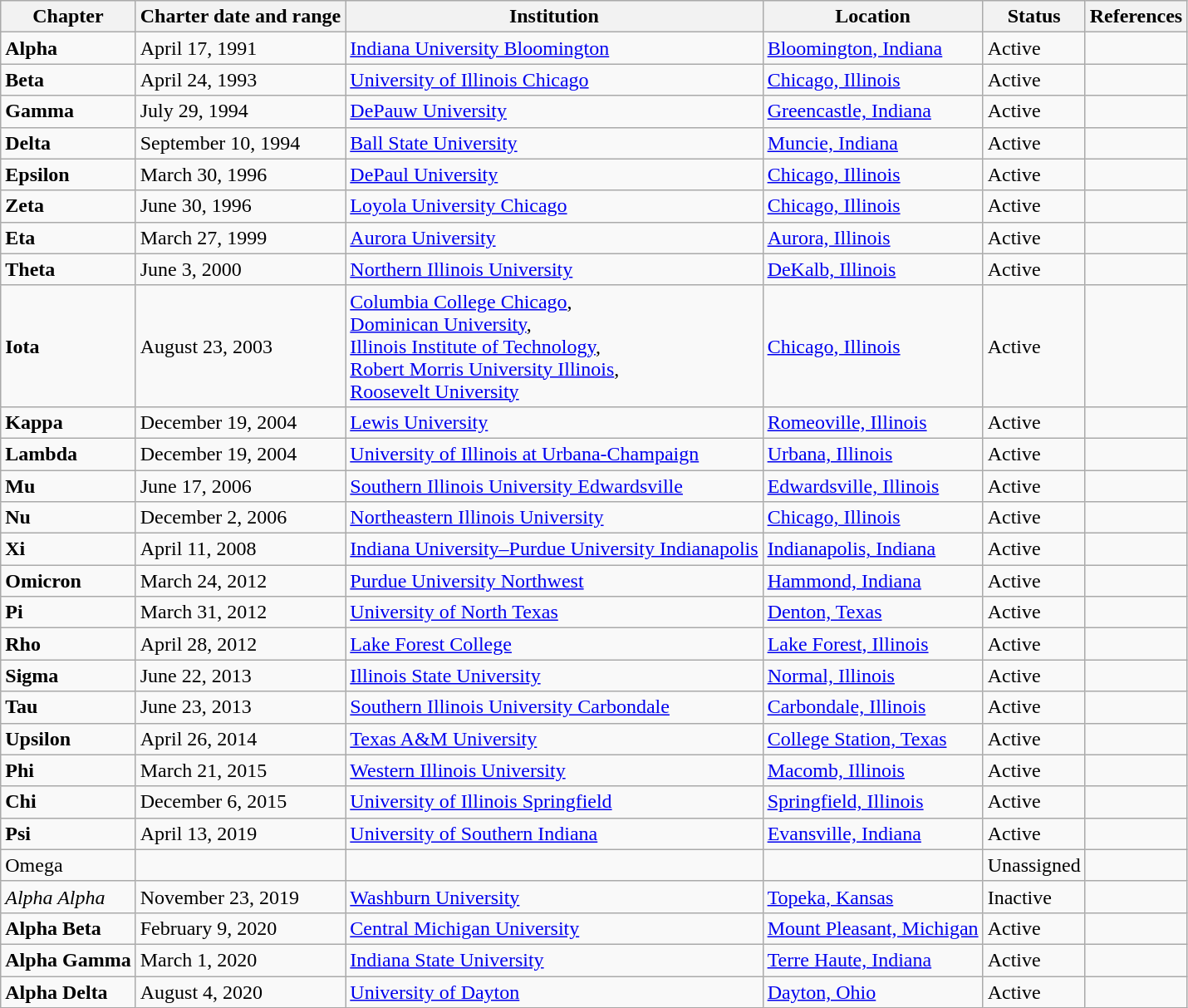<table class="wikitable sortable">
<tr>
<th>Chapter</th>
<th>Charter date and range</th>
<th>Institution</th>
<th>Location</th>
<th>Status</th>
<th>References</th>
</tr>
<tr>
<td><strong>Alpha</strong></td>
<td>April 17, 1991</td>
<td><a href='#'>Indiana University Bloomington</a></td>
<td><a href='#'>Bloomington, Indiana</a></td>
<td>Active</td>
<td></td>
</tr>
<tr>
<td><strong>Beta</strong></td>
<td>April 24, 1993</td>
<td><a href='#'>University of Illinois Chicago</a></td>
<td><a href='#'>Chicago, Illinois</a></td>
<td>Active</td>
<td></td>
</tr>
<tr>
<td><strong>Gamma</strong></td>
<td>July 29, 1994</td>
<td><a href='#'>DePauw University</a></td>
<td><a href='#'>Greencastle, Indiana</a></td>
<td>Active</td>
<td></td>
</tr>
<tr>
<td><strong>Delta</strong></td>
<td>September 10, 1994</td>
<td><a href='#'>Ball State University</a></td>
<td><a href='#'>Muncie, Indiana</a></td>
<td>Active</td>
<td></td>
</tr>
<tr>
<td><strong>Epsilon</strong></td>
<td>March 30, 1996</td>
<td><a href='#'>DePaul University</a></td>
<td><a href='#'>Chicago, Illinois</a></td>
<td>Active</td>
<td></td>
</tr>
<tr>
<td><strong>Zeta</strong></td>
<td>June 30, 1996</td>
<td><a href='#'>Loyola University Chicago</a></td>
<td><a href='#'>Chicago, Illinois</a></td>
<td>Active</td>
<td></td>
</tr>
<tr>
<td><strong>Eta</strong></td>
<td>March 27, 1999</td>
<td><a href='#'>Aurora University</a></td>
<td><a href='#'>Aurora, Illinois</a></td>
<td>Active</td>
<td></td>
</tr>
<tr>
<td><strong>Theta</strong></td>
<td>June 3, 2000</td>
<td><a href='#'>Northern Illinois University</a></td>
<td><a href='#'>DeKalb, Illinois</a></td>
<td>Active</td>
<td></td>
</tr>
<tr>
<td><strong>Iota</strong></td>
<td>August 23, 2003</td>
<td><a href='#'>Columbia College Chicago</a>,<br><a href='#'>Dominican University</a>,<br><a href='#'>Illinois Institute of Technology</a>,<br><a href='#'>Robert Morris University Illinois</a>,<br><a href='#'>Roosevelt University</a></td>
<td><a href='#'>Chicago, Illinois</a></td>
<td>Active</td>
<td></td>
</tr>
<tr>
<td><strong>Kappa</strong></td>
<td>December 19, 2004</td>
<td><a href='#'>Lewis University</a></td>
<td><a href='#'>Romeoville, Illinois</a></td>
<td>Active</td>
<td></td>
</tr>
<tr>
<td><strong>Lambda</strong></td>
<td>December 19, 2004</td>
<td><a href='#'>University of Illinois at Urbana-Champaign</a></td>
<td><a href='#'>Urbana, Illinois</a></td>
<td>Active</td>
<td></td>
</tr>
<tr>
<td><strong>Mu</strong></td>
<td>June 17, 2006</td>
<td><a href='#'>Southern Illinois University Edwardsville</a></td>
<td><a href='#'>Edwardsville, Illinois</a></td>
<td>Active</td>
<td></td>
</tr>
<tr>
<td><strong>Nu</strong></td>
<td>December 2, 2006</td>
<td><a href='#'>Northeastern Illinois University</a></td>
<td><a href='#'>Chicago, Illinois</a></td>
<td>Active</td>
<td></td>
</tr>
<tr>
<td><strong>Xi</strong></td>
<td>April 11, 2008</td>
<td><a href='#'>Indiana University–Purdue University Indianapolis</a></td>
<td><a href='#'>Indianapolis, Indiana</a></td>
<td>Active</td>
<td></td>
</tr>
<tr>
<td><strong>Omicron</strong></td>
<td>March 24, 2012</td>
<td><a href='#'>Purdue University Northwest</a></td>
<td><a href='#'>Hammond, Indiana</a></td>
<td>Active</td>
<td></td>
</tr>
<tr>
<td><strong>Pi</strong></td>
<td>March 31, 2012</td>
<td><a href='#'>University of North Texas</a></td>
<td><a href='#'>Denton, Texas</a></td>
<td>Active</td>
<td></td>
</tr>
<tr>
<td><strong>Rho</strong></td>
<td>April 28, 2012</td>
<td><a href='#'>Lake Forest College</a></td>
<td><a href='#'>Lake Forest, Illinois</a></td>
<td>Active</td>
<td></td>
</tr>
<tr>
<td><strong>Sigma</strong></td>
<td>June 22, 2013</td>
<td><a href='#'>Illinois State University</a></td>
<td><a href='#'>Normal, Illinois</a></td>
<td>Active</td>
<td></td>
</tr>
<tr>
<td><strong>Tau</strong></td>
<td>June 23, 2013</td>
<td><a href='#'>Southern Illinois University Carbondale</a></td>
<td><a href='#'>Carbondale, Illinois</a></td>
<td>Active</td>
<td></td>
</tr>
<tr>
<td><strong>Upsilon</strong></td>
<td>April 26, 2014</td>
<td><a href='#'>Texas A&M University</a></td>
<td><a href='#'>College Station, Texas</a></td>
<td>Active</td>
<td></td>
</tr>
<tr>
<td><strong>Phi</strong></td>
<td>March 21, 2015</td>
<td><a href='#'>Western Illinois University</a></td>
<td><a href='#'>Macomb, Illinois</a></td>
<td>Active</td>
<td></td>
</tr>
<tr>
<td><strong>Chi</strong></td>
<td>December 6, 2015</td>
<td><a href='#'>University of Illinois Springfield</a></td>
<td><a href='#'>Springfield, Illinois</a></td>
<td>Active</td>
<td></td>
</tr>
<tr>
<td><strong>Psi</strong></td>
<td>April 13, 2019</td>
<td><a href='#'>University of Southern Indiana</a></td>
<td><a href='#'>Evansville, Indiana</a></td>
<td>Active</td>
<td></td>
</tr>
<tr>
<td>Omega</td>
<td></td>
<td></td>
<td></td>
<td>Unassigned</td>
<td></td>
</tr>
<tr>
<td><em>Alpha Alpha</em></td>
<td>November 23, 2019</td>
<td><a href='#'>Washburn University</a></td>
<td><a href='#'>Topeka, Kansas</a></td>
<td>Inactive</td>
<td></td>
</tr>
<tr>
<td><strong>Alpha Beta</strong></td>
<td>February 9, 2020</td>
<td><a href='#'>Central Michigan University</a></td>
<td><a href='#'>Mount Pleasant, Michigan</a></td>
<td>Active</td>
<td></td>
</tr>
<tr>
<td><strong>Alpha Gamma</strong></td>
<td>March 1, 2020</td>
<td><a href='#'>Indiana State University</a></td>
<td><a href='#'>Terre Haute, Indiana</a></td>
<td>Active</td>
<td></td>
</tr>
<tr>
<td><strong>Alpha Delta</strong></td>
<td>August 4, 2020</td>
<td><a href='#'>University of Dayton</a></td>
<td><a href='#'>Dayton, Ohio</a></td>
<td>Active</td>
<td></td>
</tr>
</table>
